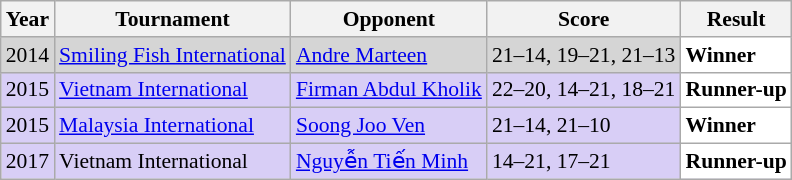<table class="sortable wikitable" style="font-size: 90%;">
<tr>
<th>Year</th>
<th>Tournament</th>
<th>Opponent</th>
<th>Score</th>
<th>Result</th>
</tr>
<tr style="background:#D5D5D5">
<td align="center">2014</td>
<td align="left"><a href='#'>Smiling Fish International</a></td>
<td align="left"> <a href='#'>Andre Marteen</a></td>
<td align="left">21–14, 19–21, 21–13</td>
<td style="text-align:left; background:white"> <strong>Winner</strong></td>
</tr>
<tr style="background:#D8CEF6">
<td align="center">2015</td>
<td align="left"><a href='#'>Vietnam International</a></td>
<td align="left"> <a href='#'>Firman Abdul Kholik</a></td>
<td align="left">22–20, 14–21, 18–21</td>
<td style="text-align:left; background:white"> <strong>Runner-up</strong></td>
</tr>
<tr style="background:#D8CEF6">
<td align="center">2015</td>
<td align="left"><a href='#'>Malaysia International</a></td>
<td align="left"> <a href='#'>Soong Joo Ven</a></td>
<td align="left">21–14, 21–10</td>
<td style="text-align:left; background:white"> <strong>Winner</strong></td>
</tr>
<tr style="background:#D8CEF6">
<td align="center">2017</td>
<td align="left">Vietnam International</td>
<td align="left"> <a href='#'>Nguyễn Tiến Minh</a></td>
<td align="left">14–21, 17–21</td>
<td style="text-align:left; background:white"> <strong>Runner-up</strong></td>
</tr>
</table>
